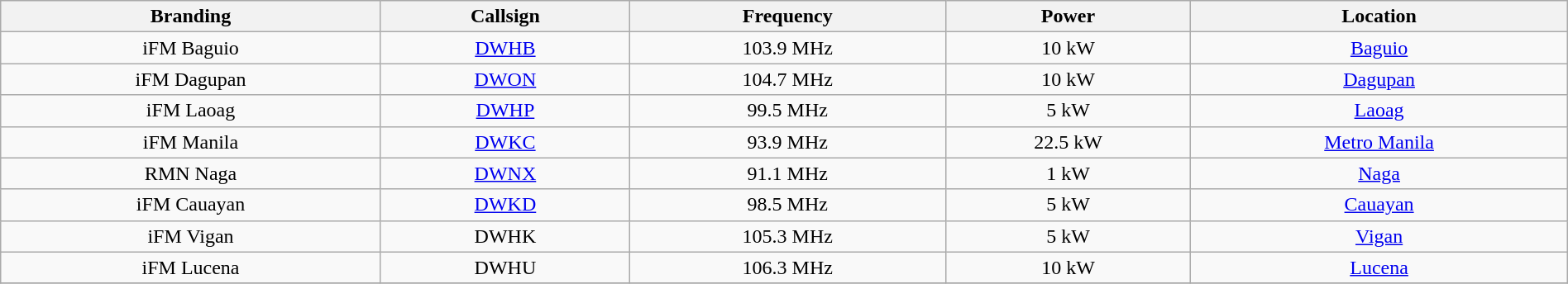<table class="wikitable sortable" style="width:100%; text-align:center;">
<tr>
<th>Branding</th>
<th>Callsign</th>
<th>Frequency</th>
<th>Power</th>
<th>Location</th>
</tr>
<tr>
<td>iFM Baguio</td>
<td><a href='#'>DWHB</a></td>
<td>103.9 MHz</td>
<td>10 kW</td>
<td><a href='#'>Baguio</a></td>
</tr>
<tr>
<td>iFM Dagupan</td>
<td><a href='#'>DWON</a></td>
<td>104.7 MHz</td>
<td>10 kW</td>
<td><a href='#'>Dagupan</a></td>
</tr>
<tr>
<td>iFM Laoag</td>
<td><a href='#'>DWHP</a></td>
<td>99.5 MHz</td>
<td>5 kW</td>
<td><a href='#'>Laoag</a></td>
</tr>
<tr>
<td>iFM Manila</td>
<td><a href='#'>DWKC</a></td>
<td>93.9 MHz</td>
<td>22.5 kW</td>
<td><a href='#'>Metro Manila</a></td>
</tr>
<tr>
<td>RMN Naga</td>
<td><a href='#'>DWNX</a></td>
<td>91.1 MHz</td>
<td>1 kW</td>
<td><a href='#'>Naga</a></td>
</tr>
<tr>
<td>iFM Cauayan</td>
<td><a href='#'>DWKD</a></td>
<td>98.5 MHz</td>
<td>5 kW</td>
<td><a href='#'>Cauayan</a></td>
</tr>
<tr>
<td>iFM Vigan</td>
<td>DWHK</td>
<td>105.3 MHz</td>
<td>5 kW</td>
<td><a href='#'>Vigan</a></td>
</tr>
<tr>
<td>iFM Lucena</td>
<td>DWHU</td>
<td>106.3 MHz</td>
<td>10 kW</td>
<td><a href='#'>Lucena</a></td>
</tr>
<tr>
</tr>
</table>
